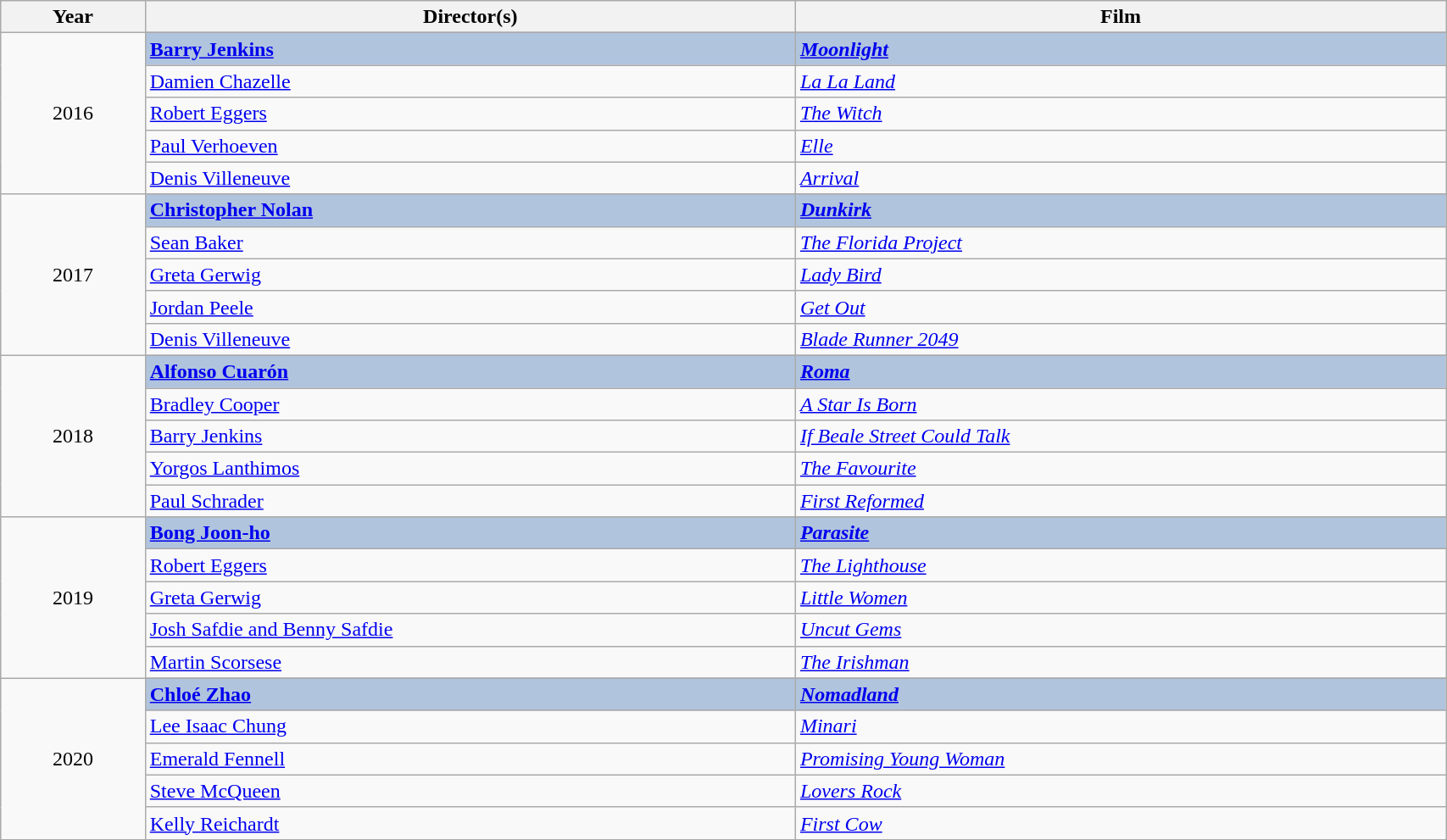<table class="wikitable" width="90%">
<tr>
<th width="10%">Year</th>
<th width="45%">Director(s)</th>
<th width="45%">Film</th>
</tr>
<tr>
<td rowspan="6" align="center">2016</td>
</tr>
<tr style="background:#B0C4DE">
<td><strong><a href='#'>Barry Jenkins</a></strong></td>
<td><strong><em><a href='#'>Moonlight</a></em></strong></td>
</tr>
<tr>
<td><a href='#'>Damien Chazelle</a></td>
<td><em><a href='#'>La La Land</a></em></td>
</tr>
<tr>
<td><a href='#'>Robert Eggers</a></td>
<td><em><a href='#'>The Witch</a></em></td>
</tr>
<tr>
<td><a href='#'>Paul Verhoeven</a></td>
<td><em><a href='#'>Elle</a></em></td>
</tr>
<tr>
<td><a href='#'>Denis Villeneuve</a></td>
<td><em><a href='#'>Arrival</a></em></td>
</tr>
<tr>
<td rowspan="6" align="center">2017</td>
</tr>
<tr style="background:#B0C4DE">
<td><strong><a href='#'>Christopher Nolan</a></strong></td>
<td><strong><em><a href='#'>Dunkirk</a></em></strong></td>
</tr>
<tr>
<td><a href='#'>Sean Baker</a></td>
<td><em><a href='#'>The Florida Project</a></em></td>
</tr>
<tr>
<td><a href='#'>Greta Gerwig</a></td>
<td><em><a href='#'>Lady Bird</a></em></td>
</tr>
<tr>
<td><a href='#'>Jordan Peele</a></td>
<td><em><a href='#'>Get Out</a></em></td>
</tr>
<tr>
<td><a href='#'>Denis Villeneuve</a></td>
<td><em><a href='#'>Blade Runner 2049</a></em></td>
</tr>
<tr>
<td rowspan="6" align="center">2018</td>
</tr>
<tr style="background:#B0C4DE">
<td><strong><a href='#'>Alfonso Cuarón</a></strong></td>
<td><strong><em><a href='#'>Roma</a></em></strong></td>
</tr>
<tr>
<td><a href='#'>Bradley Cooper</a></td>
<td><em><a href='#'>A Star Is Born</a></em></td>
</tr>
<tr>
<td><a href='#'>Barry Jenkins</a></td>
<td><em><a href='#'>If Beale Street Could Talk</a></em></td>
</tr>
<tr>
<td><a href='#'>Yorgos Lanthimos</a></td>
<td><em><a href='#'>The Favourite</a></em></td>
</tr>
<tr>
<td><a href='#'>Paul Schrader</a></td>
<td><em><a href='#'>First Reformed</a></em></td>
</tr>
<tr>
<td rowspan="6" align="center">2019</td>
</tr>
<tr style="background:#B0C4DE">
<td><strong><a href='#'>Bong Joon-ho</a></strong></td>
<td><strong><em><a href='#'>Parasite</a></em></strong></td>
</tr>
<tr>
<td><a href='#'>Robert Eggers</a></td>
<td><em><a href='#'>The Lighthouse</a></em></td>
</tr>
<tr>
<td><a href='#'>Greta Gerwig</a></td>
<td><em><a href='#'>Little Women</a></em></td>
</tr>
<tr>
<td><a href='#'>Josh Safdie and Benny Safdie</a></td>
<td><em><a href='#'>Uncut Gems</a></em></td>
</tr>
<tr>
<td><a href='#'>Martin Scorsese</a></td>
<td><em><a href='#'>The Irishman</a></em></td>
</tr>
<tr>
<td rowspan="6" align="center">2020</td>
</tr>
<tr style="background:#B0C4DE">
<td><strong><a href='#'>Chloé Zhao</a></strong></td>
<td><strong><em><a href='#'>Nomadland</a></em></strong></td>
</tr>
<tr>
<td><a href='#'>Lee Isaac Chung</a></td>
<td><em><a href='#'>Minari</a></em></td>
</tr>
<tr>
<td><a href='#'>Emerald Fennell</a></td>
<td><em><a href='#'>Promising Young Woman</a></em></td>
</tr>
<tr>
<td><a href='#'>Steve McQueen</a></td>
<td><em><a href='#'>Lovers Rock</a></em></td>
</tr>
<tr>
<td><a href='#'>Kelly Reichardt</a></td>
<td><em><a href='#'>First Cow</a></em></td>
</tr>
</table>
